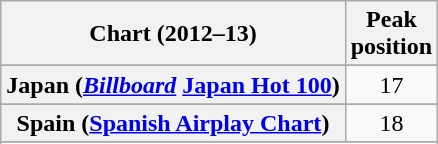<table class="wikitable sortable plainrowheaders" style="text-align:center">
<tr>
<th scope="col">Chart (2012–13)</th>
<th scope="col">Peak<br>position</th>
</tr>
<tr>
</tr>
<tr>
</tr>
<tr>
</tr>
<tr>
</tr>
<tr>
</tr>
<tr>
</tr>
<tr>
</tr>
<tr>
</tr>
<tr>
<th scope="row">Japan (<em><a href='#'>Billboard</a></em> <a href='#'>Japan Hot 100</a>)</th>
<td>17</td>
</tr>
<tr>
</tr>
<tr>
</tr>
<tr>
</tr>
<tr>
</tr>
<tr>
</tr>
<tr>
<th scope="row">Spain (<a href='#'>Spanish Airplay Chart</a>)</th>
<td>18</td>
</tr>
<tr>
</tr>
<tr>
</tr>
<tr>
</tr>
<tr>
</tr>
</table>
